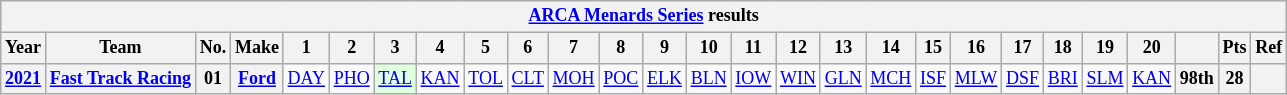<table class="wikitable" style="text-align:center; font-size:75%">
<tr>
<th colspan=48><a href='#'>ARCA Menards Series</a> results</th>
</tr>
<tr>
<th>Year</th>
<th>Team</th>
<th>No.</th>
<th>Make</th>
<th>1</th>
<th>2</th>
<th>3</th>
<th>4</th>
<th>5</th>
<th>6</th>
<th>7</th>
<th>8</th>
<th>9</th>
<th>10</th>
<th>11</th>
<th>12</th>
<th>13</th>
<th>14</th>
<th>15</th>
<th>16</th>
<th>17</th>
<th>18</th>
<th>19</th>
<th>20</th>
<th></th>
<th>Pts</th>
<th>Ref</th>
</tr>
<tr>
<th><a href='#'>2021</a></th>
<th><a href='#'>Fast Track Racing</a></th>
<th>01</th>
<th><a href='#'>Ford</a></th>
<td><a href='#'>DAY</a></td>
<td><a href='#'>PHO</a></td>
<td style="background:#DFFFDF;"><a href='#'>TAL</a><br></td>
<td><a href='#'>KAN</a></td>
<td><a href='#'>TOL</a></td>
<td><a href='#'>CLT</a></td>
<td><a href='#'>MOH</a></td>
<td><a href='#'>POC</a></td>
<td><a href='#'>ELK</a></td>
<td><a href='#'>BLN</a></td>
<td><a href='#'>IOW</a></td>
<td><a href='#'>WIN</a></td>
<td><a href='#'>GLN</a></td>
<td><a href='#'>MCH</a></td>
<td><a href='#'>ISF</a></td>
<td><a href='#'>MLW</a></td>
<td><a href='#'>DSF</a></td>
<td><a href='#'>BRI</a></td>
<td><a href='#'>SLM</a></td>
<td><a href='#'>KAN</a></td>
<th>98th</th>
<th>28</th>
<th></th>
</tr>
</table>
